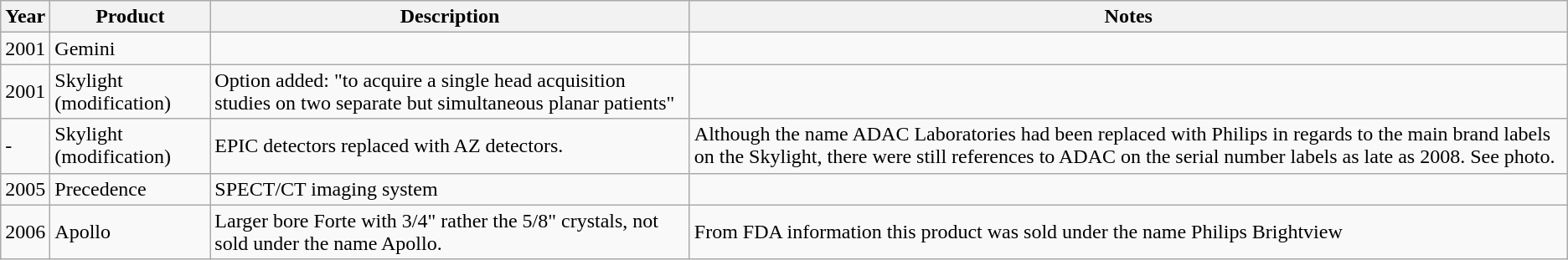<table class="wikitable">
<tr>
<th>Year</th>
<th>Product</th>
<th>Description</th>
<th>Notes</th>
</tr>
<tr>
<td>2001</td>
<td>Gemini</td>
<td></td>
<td></td>
</tr>
<tr>
<td>2001</td>
<td>Skylight (modification)</td>
<td>Option added: "to acquire a single head acquisition studies on two separate but simultaneous planar patients"</td>
<td></td>
</tr>
<tr>
<td>-</td>
<td>Skylight (modification)</td>
<td>EPIC detectors replaced with AZ detectors.</td>
<td>Although the name ADAC Laboratories had been replaced with Philips in regards to the main brand labels on the Skylight, there were still references to ADAC on the serial number labels as late as 2008. See photo.</td>
</tr>
<tr>
<td>2005</td>
<td>Precedence</td>
<td>SPECT/CT imaging system</td>
<td></td>
</tr>
<tr>
<td>2006</td>
<td>Apollo</td>
<td>Larger bore Forte with 3/4" rather the 5/8" crystals, not sold under the name Apollo.</td>
<td>From FDA information this product was sold under the name Philips Brightview</td>
</tr>
</table>
